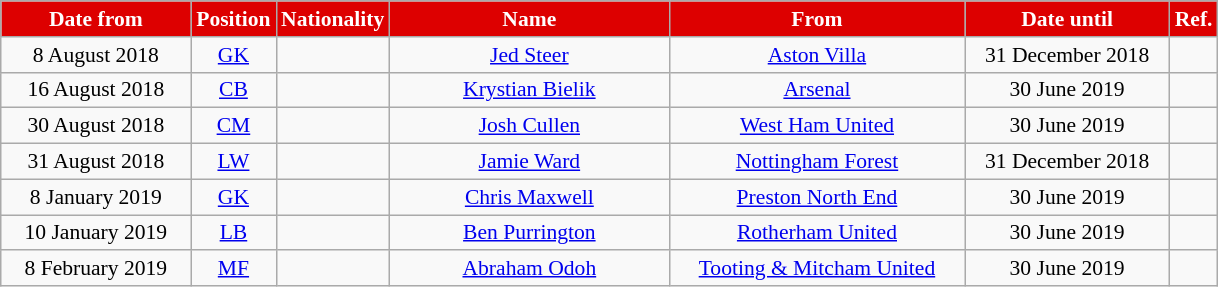<table class="wikitable"  style="text-align:center; font-size:90%; ">
<tr>
<th style="background:#DD0000; color:white; width:120px;">Date from</th>
<th style="background:#DD0000; color:white; width:50px;">Position</th>
<th style="background:#DD0000; color:white; width:50px;">Nationality</th>
<th style="background:#DD0000; color:white; width:180px;">Name</th>
<th style="background:#DD0000; color:white; width:190px;">From</th>
<th style="background:#DD0000; color:white; width:130px;">Date until</th>
<th style="background:#DD0000; color:white; width:25px;">Ref.</th>
</tr>
<tr>
<td>8 August 2018</td>
<td><a href='#'>GK</a></td>
<td></td>
<td><a href='#'>Jed Steer</a></td>
<td><a href='#'>Aston Villa</a></td>
<td>31 December 2018</td>
<td></td>
</tr>
<tr>
<td>16 August 2018</td>
<td><a href='#'>CB</a></td>
<td></td>
<td><a href='#'>Krystian Bielik</a></td>
<td><a href='#'>Arsenal</a></td>
<td>30 June 2019</td>
<td></td>
</tr>
<tr>
<td>30 August 2018</td>
<td><a href='#'>CM</a></td>
<td></td>
<td><a href='#'>Josh Cullen</a></td>
<td><a href='#'>West Ham United</a></td>
<td>30 June 2019</td>
<td></td>
</tr>
<tr>
<td>31 August 2018</td>
<td><a href='#'>LW</a></td>
<td></td>
<td><a href='#'>Jamie Ward</a></td>
<td><a href='#'>Nottingham Forest</a></td>
<td>31 December 2018</td>
<td></td>
</tr>
<tr>
<td>8 January 2019</td>
<td><a href='#'>GK</a></td>
<td></td>
<td><a href='#'>Chris Maxwell</a></td>
<td><a href='#'>Preston North End</a></td>
<td>30 June 2019</td>
<td></td>
</tr>
<tr>
<td>10 January 2019</td>
<td><a href='#'>LB</a></td>
<td></td>
<td><a href='#'>Ben Purrington</a></td>
<td><a href='#'>Rotherham United</a></td>
<td>30 June 2019</td>
<td></td>
</tr>
<tr>
<td>8 February 2019</td>
<td><a href='#'>MF</a></td>
<td></td>
<td><a href='#'>Abraham Odoh</a></td>
<td><a href='#'>Tooting & Mitcham United</a></td>
<td>30 June 2019</td>
<td></td>
</tr>
</table>
